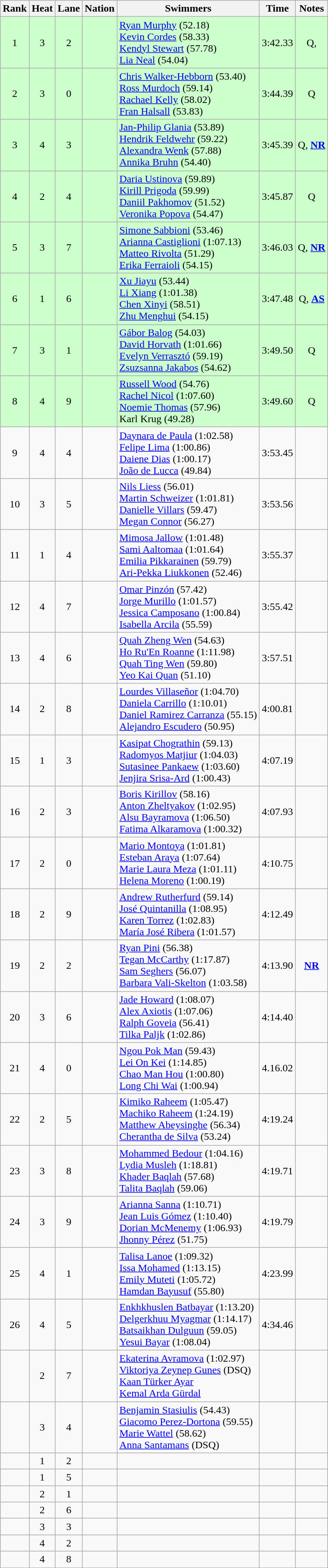<table class="wikitable sortable" style="text-align:center">
<tr>
<th>Rank</th>
<th>Heat</th>
<th>Lane</th>
<th>Nation</th>
<th>Swimmers</th>
<th>Time</th>
<th>Notes</th>
</tr>
<tr bgcolor=ccffcc>
<td>1</td>
<td>3</td>
<td>2</td>
<td align=left></td>
<td align=left><a href='#'>Ryan Murphy</a> (52.18)<br><a href='#'>Kevin Cordes</a> (58.33)<br><a href='#'>Kendyl Stewart</a> (57.78)<br><a href='#'>Lia Neal</a> (54.04)</td>
<td>3:42.33</td>
<td>Q,  </td>
</tr>
<tr bgcolor=ccffcc>
<td>2</td>
<td>3</td>
<td>0</td>
<td align=left></td>
<td align=left><a href='#'>Chris Walker-Hebborn</a> (53.40)<br><a href='#'>Ross Murdoch</a> (59.14)<br><a href='#'>Rachael Kelly</a> (58.02)<br><a href='#'>Fran Halsall</a> (53.83)</td>
<td>3:44.39</td>
<td>Q</td>
</tr>
<tr bgcolor=ccffcc>
<td>3</td>
<td>4</td>
<td>3</td>
<td align=left></td>
<td align=left><a href='#'>Jan-Philip Glania</a> (53.89)<br><a href='#'>Hendrik Feldwehr</a> (59.22)<br><a href='#'>Alexandra Wenk</a> (57.88)<br><a href='#'>Annika Bruhn</a> (54.40)</td>
<td>3:45.39</td>
<td>Q, <strong><a href='#'>NR</a></strong></td>
</tr>
<tr bgcolor=ccffcc>
<td>4</td>
<td>2</td>
<td>4</td>
<td align=left></td>
<td align=left><a href='#'>Daria Ustinova</a> (59.89)<br><a href='#'>Kirill Prigoda</a> (59.99)<br><a href='#'>Daniil Pakhomov</a> (51.52)<br><a href='#'>Veronika Popova</a> (54.47)</td>
<td>3:45.87</td>
<td>Q</td>
</tr>
<tr bgcolor=ccffcc>
<td>5</td>
<td>3</td>
<td>7</td>
<td align=left></td>
<td align=left><a href='#'>Simone Sabbioni</a> (53.46)<br><a href='#'>Arianna Castiglioni</a> (1:07.13)<br><a href='#'>Matteo Rivolta</a> (51.29)<br><a href='#'>Erika Ferraioli</a> (54.15)</td>
<td>3:46.03</td>
<td>Q, <strong><a href='#'>NR</a></strong></td>
</tr>
<tr bgcolor=ccffcc>
<td>6</td>
<td>1</td>
<td>6</td>
<td align=left></td>
<td align=left><a href='#'>Xu Jiayu</a> (53.44)<br><a href='#'>Li Xiang</a> (1:01.38)<br><a href='#'>Chen Xinyi</a> (58.51)<br><a href='#'>Zhu Menghui</a> (54.15)</td>
<td>3:47.48</td>
<td>Q, <strong><a href='#'>AS</a></strong></td>
</tr>
<tr bgcolor=ccffcc>
<td>7</td>
<td>3</td>
<td>1</td>
<td align=left></td>
<td align=left><a href='#'>Gábor Balog</a> (54.03)<br><a href='#'>David Horvath</a> (1:01.66)<br><a href='#'>Evelyn Verrasztó</a> (59.19)<br><a href='#'>Zsuzsanna Jakabos</a> (54.62)</td>
<td>3:49.50</td>
<td>Q</td>
</tr>
<tr bgcolor=ccffcc>
<td>8</td>
<td>4</td>
<td>9</td>
<td align=left></td>
<td align=left><a href='#'>Russell Wood</a> (54.76)<br><a href='#'>Rachel Nicol</a> (1:07.60)<br><a href='#'>Noemie Thomas</a> (57.96)<br>Karl Krug (49.28)</td>
<td>3:49.60</td>
<td>Q</td>
</tr>
<tr>
<td>9</td>
<td>4</td>
<td>4</td>
<td align=left></td>
<td align=left><a href='#'>Daynara de Paula</a> (1:02.58)<br><a href='#'>Felipe Lima</a> (1:00.86)<br><a href='#'>Daiene Dias</a> (1:00.17)<br><a href='#'>João de Lucca</a> (49.84)</td>
<td>3:53.45</td>
<td></td>
</tr>
<tr>
<td>10</td>
<td>3</td>
<td>5</td>
<td align=left></td>
<td align=left><a href='#'>Nils Liess</a> (56.01)<br><a href='#'>Martin Schweizer</a> (1:01.81)<br><a href='#'>Danielle Villars</a> (59.47)<br><a href='#'>Megan Connor</a> (56.27)</td>
<td>3:53.56</td>
<td></td>
</tr>
<tr>
<td>11</td>
<td>1</td>
<td>4</td>
<td align=left></td>
<td align=left><a href='#'>Mimosa Jallow</a> (1:01.48)<br><a href='#'>Sami Aaltomaa</a> (1:01.64)<br><a href='#'>Emilia Pikkarainen</a> (59.79)<br><a href='#'>Ari-Pekka Liukkonen</a> (52.46)</td>
<td>3:55.37</td>
<td></td>
</tr>
<tr>
<td>12</td>
<td>4</td>
<td>7</td>
<td align=left></td>
<td align=left><a href='#'>Omar Pinzón</a> (57.42)<br><a href='#'>Jorge Murillo</a> (1:01.57)<br><a href='#'>Jessica Camposano</a> (1:00.84)<br><a href='#'>Isabella Arcila</a> (55.59)</td>
<td>3:55.42</td>
<td></td>
</tr>
<tr>
<td>13</td>
<td>4</td>
<td>6</td>
<td align=left></td>
<td align=left><a href='#'>Quah Zheng Wen</a> (54.63)<br><a href='#'>Ho Ru'En Roanne</a> (1:11.98)<br><a href='#'>Quah Ting Wen</a> (59.80)<br><a href='#'>Yeo Kai Quan</a> (51.10)</td>
<td>3:57.51</td>
<td></td>
</tr>
<tr>
<td>14</td>
<td>2</td>
<td>8</td>
<td align=left></td>
<td align=left><a href='#'>Lourdes Villaseñor</a> (1:04.70)<br><a href='#'>Daniela Carrillo</a> (1:10.01)<br><a href='#'>Daniel Ramirez Carranza</a> (55.15)<br><a href='#'>Alejandro Escudero</a> (50.95)</td>
<td>4:00.81</td>
<td></td>
</tr>
<tr>
<td>15</td>
<td>1</td>
<td>3</td>
<td align=left></td>
<td align=left><a href='#'>Kasipat Chograthin</a> (59.13)<br><a href='#'>Radomyos Matjiur</a> (1:04.03)<br><a href='#'>Sutasinee Pankaew</a> (1:03.60)<br><a href='#'>Jenjira Srisa-Ard</a> (1:00.43)</td>
<td>4:07.19</td>
<td></td>
</tr>
<tr>
<td>16</td>
<td>2</td>
<td>3</td>
<td align=left></td>
<td align=left><a href='#'>Boris Kirillov</a> (58.16)<br><a href='#'>Anton Zheltyakov</a> (1:02.95)<br><a href='#'>Alsu Bayramova</a> (1:06.50)<br><a href='#'>Fatima Alkaramova</a> (1:00.32)</td>
<td>4:07.93</td>
<td></td>
</tr>
<tr>
<td>17</td>
<td>2</td>
<td>0</td>
<td align=left></td>
<td align=left><a href='#'>Mario Montoya</a> (1:01.81)<br><a href='#'>Esteban Araya</a> (1:07.64)<br><a href='#'>Marie Laura Meza</a> (1:01.11)<br><a href='#'>Helena Moreno</a> (1:00.19)</td>
<td>4:10.75</td>
<td></td>
</tr>
<tr>
<td>18</td>
<td>2</td>
<td>9</td>
<td align=left></td>
<td align=left><a href='#'>Andrew Rutherfurd</a> (59.14)<br><a href='#'>José Quintanilla</a> (1:08.95)<br><a href='#'>Karen Torrez</a> (1:02.83)<br><a href='#'>María José Ribera</a> (1:01.57)</td>
<td>4:12.49</td>
<td></td>
</tr>
<tr>
<td>19</td>
<td>2</td>
<td>2</td>
<td align=left></td>
<td align=left><a href='#'>Ryan Pini</a> (56.38)<br><a href='#'>Tegan McCarthy</a> (1:17.87)<br><a href='#'>Sam Seghers</a> (56.07)<br><a href='#'>Barbara Vali-Skelton</a> (1:03.58)</td>
<td>4:13.90</td>
<td><strong><a href='#'>NR</a></strong></td>
</tr>
<tr>
<td>20</td>
<td>3</td>
<td>6</td>
<td align=left></td>
<td align=left><a href='#'>Jade Howard</a> (1:08.07)<br><a href='#'>Alex Axiotis</a> (1:07.06)<br><a href='#'>Ralph Goveia</a> (56.41)<br><a href='#'>Tilka Paljk</a> (1:02.86)</td>
<td>4:14.40</td>
<td></td>
</tr>
<tr>
<td>21</td>
<td>4</td>
<td>0</td>
<td align=left></td>
<td align=left><a href='#'>Ngou Pok Man</a> (59.43)<br><a href='#'>Lei On Kei</a> (1:14.85)<br><a href='#'>Chao Man Hou</a> (1:00.80)<br><a href='#'>Long Chi Wai</a> (1:00.94)</td>
<td>4.16.02</td>
<td></td>
</tr>
<tr>
<td>22</td>
<td>2</td>
<td>5</td>
<td align=left></td>
<td align=left><a href='#'>Kimiko Raheem</a> (1:05.47)<br><a href='#'>Machiko Raheem</a> (1:24.19)<br><a href='#'>Matthew Abeysinghe</a> (56.34)<br><a href='#'>Cherantha de Silva</a> (53.24)</td>
<td>4:19.24</td>
<td></td>
</tr>
<tr>
<td>23</td>
<td>3</td>
<td>8</td>
<td align=left></td>
<td align=left><a href='#'>Mohammed Bedour</a> (1:04.16)<br><a href='#'>Lydia Musleh</a> (1:18.81)<br><a href='#'>Khader Baqlah</a> (57.68)<br><a href='#'>Talita Baqlah</a> (59.06)</td>
<td>4:19.71</td>
<td></td>
</tr>
<tr>
<td>24</td>
<td>3</td>
<td>9</td>
<td align=left></td>
<td align=left><a href='#'>Arianna Sanna</a> (1:10.71)<br><a href='#'>Jean Luis Gómez</a> (1:10.40)<br><a href='#'>Dorian McMenemy</a> (1:06.93)<br><a href='#'>Jhonny Pérez</a> (51.75)</td>
<td>4:19.79</td>
<td></td>
</tr>
<tr>
<td>25</td>
<td>4</td>
<td>1</td>
<td align=left></td>
<td align=left><a href='#'>Talisa Lanoe</a> (1:09.32)<br><a href='#'>Issa Mohamed</a> (1:13.15)<br><a href='#'>Emily Muteti</a> (1:05.72)<br><a href='#'>Hamdan Bayusuf</a> (55.80)</td>
<td>4:23.99</td>
<td></td>
</tr>
<tr>
<td>26</td>
<td>4</td>
<td>5</td>
<td align=left></td>
<td align=left><a href='#'>Enkhkhuslen Batbayar</a> (1:13.20)<br><a href='#'>Delgerkhuu Myagmar</a> (1:14.17)<br><a href='#'>Batsaikhan Dulguun</a> (59.05)<br><a href='#'>Yesui Bayar</a> (1:08.04)</td>
<td>4:34.46</td>
<td></td>
</tr>
<tr>
<td></td>
<td>2</td>
<td>7</td>
<td align=left></td>
<td align=left><a href='#'>Ekaterina Avramova</a> (1:02.97)<br><a href='#'>Viktoriya Zeynep Gunes</a> (DSQ)<br><a href='#'>Kaan Türker Ayar</a><br><a href='#'>Kemal Arda Gürdal</a></td>
<td></td>
<td></td>
</tr>
<tr>
<td></td>
<td>3</td>
<td>4</td>
<td align=left></td>
<td align=left><a href='#'>Benjamin Stasiulis</a> (54.43)<br><a href='#'>Giacomo Perez-Dortona</a> (59.55)<br><a href='#'>Marie Wattel</a> (58.62)<br><a href='#'>Anna Santamans</a> (DSQ)</td>
<td></td>
<td></td>
</tr>
<tr>
<td></td>
<td>1</td>
<td>2</td>
<td align=left></td>
<td align=left></td>
<td></td>
<td></td>
</tr>
<tr>
<td></td>
<td>1</td>
<td>5</td>
<td align=left></td>
<td align=left></td>
<td></td>
<td></td>
</tr>
<tr>
<td></td>
<td>2</td>
<td>1</td>
<td align=left></td>
<td align=left></td>
<td></td>
<td></td>
</tr>
<tr>
<td></td>
<td>2</td>
<td>6</td>
<td align=left></td>
<td align=left></td>
<td></td>
<td></td>
</tr>
<tr>
<td></td>
<td>3</td>
<td>3</td>
<td align=left></td>
<td align=left></td>
<td></td>
<td></td>
</tr>
<tr>
<td></td>
<td>4</td>
<td>2</td>
<td align=left></td>
<td align=left></td>
<td></td>
<td></td>
</tr>
<tr>
<td></td>
<td>4</td>
<td>8</td>
<td align=left></td>
<td align=left></td>
<td></td>
<td></td>
</tr>
</table>
